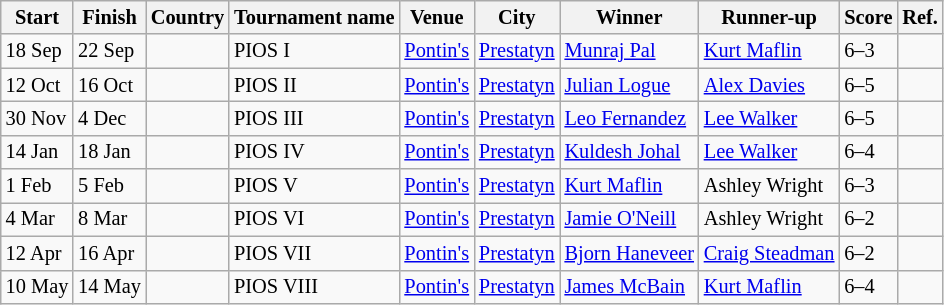<table class="wikitable sortable" style="font-size: 85%">
<tr>
<th>Start</th>
<th>Finish</th>
<th>Country</th>
<th>Tournament name</th>
<th>Venue</th>
<th>City</th>
<th>Winner</th>
<th>Runner-up</th>
<th>Score</th>
<th>Ref.</th>
</tr>
<tr>
<td>18 Sep</td>
<td>22 Sep</td>
<td></td>
<td>PIOS I</td>
<td><a href='#'>Pontin's</a></td>
<td><a href='#'>Prestatyn</a></td>
<td> <a href='#'>Munraj Pal</a></td>
<td> <a href='#'>Kurt Maflin</a></td>
<td>6–3</td>
<td></td>
</tr>
<tr>
<td>12 Oct</td>
<td>16 Oct</td>
<td></td>
<td>PIOS II</td>
<td><a href='#'>Pontin's</a></td>
<td><a href='#'>Prestatyn</a></td>
<td> <a href='#'>Julian Logue</a></td>
<td> <a href='#'>Alex Davies</a></td>
<td>6–5</td>
<td></td>
</tr>
<tr>
<td>30 Nov</td>
<td>4 Dec</td>
<td></td>
<td>PIOS III</td>
<td><a href='#'>Pontin's</a></td>
<td><a href='#'>Prestatyn</a></td>
<td> <a href='#'>Leo Fernandez</a></td>
<td> <a href='#'>Lee Walker</a></td>
<td>6–5</td>
<td></td>
</tr>
<tr>
<td>14 Jan</td>
<td>18 Jan</td>
<td></td>
<td>PIOS IV</td>
<td><a href='#'>Pontin's</a></td>
<td><a href='#'>Prestatyn</a></td>
<td> <a href='#'>Kuldesh Johal</a></td>
<td> <a href='#'>Lee Walker</a></td>
<td>6–4</td>
<td></td>
</tr>
<tr>
<td>1 Feb</td>
<td>5 Feb</td>
<td></td>
<td>PIOS V</td>
<td><a href='#'>Pontin's</a></td>
<td><a href='#'>Prestatyn</a></td>
<td> <a href='#'>Kurt Maflin</a></td>
<td> Ashley Wright</td>
<td>6–3</td>
<td></td>
</tr>
<tr>
<td>4 Mar</td>
<td>8 Mar</td>
<td></td>
<td>PIOS VI</td>
<td><a href='#'>Pontin's</a></td>
<td><a href='#'>Prestatyn</a></td>
<td> <a href='#'>Jamie O'Neill</a></td>
<td> Ashley Wright</td>
<td>6–2</td>
<td></td>
</tr>
<tr>
<td>12 Apr</td>
<td>16 Apr</td>
<td></td>
<td>PIOS VII</td>
<td><a href='#'>Pontin's</a></td>
<td><a href='#'>Prestatyn</a></td>
<td> <a href='#'>Bjorn Haneveer</a></td>
<td> <a href='#'>Craig Steadman</a></td>
<td>6–2</td>
<td></td>
</tr>
<tr>
<td>10 May</td>
<td>14 May</td>
<td></td>
<td>PIOS VIII</td>
<td><a href='#'>Pontin's</a></td>
<td><a href='#'>Prestatyn</a></td>
<td> <a href='#'>James McBain</a></td>
<td> <a href='#'>Kurt Maflin</a></td>
<td>6–4</td>
<td></td>
</tr>
</table>
